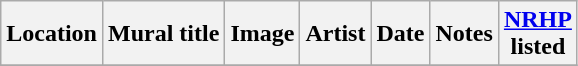<table class="wikitable sortable">
<tr>
<th>Location</th>
<th>Mural title</th>
<th>Image</th>
<th>Artist</th>
<th>Date</th>
<th>Notes</th>
<th><a href='#'>NRHP</a><br>listed</th>
</tr>
<tr>
</tr>
</table>
